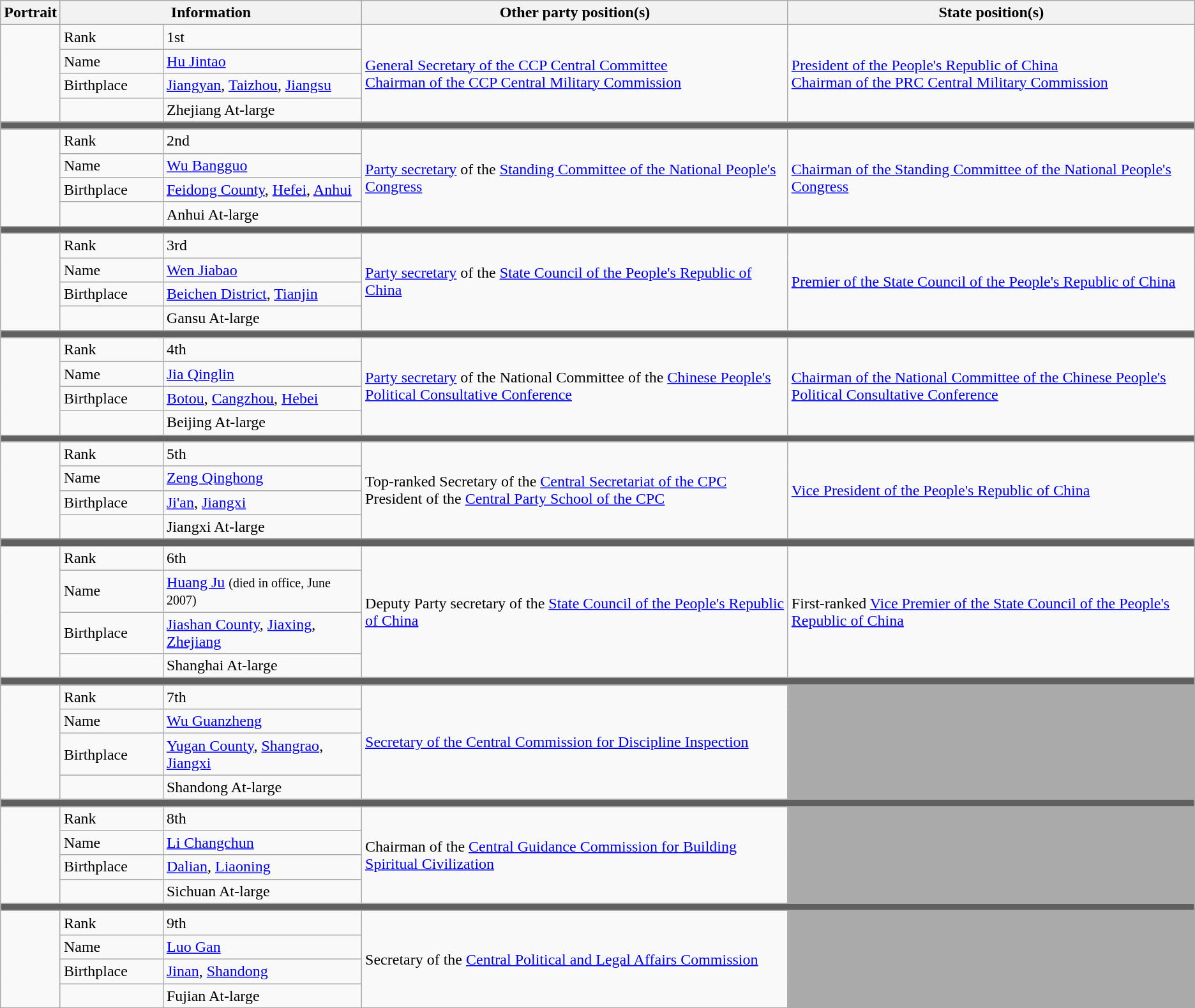<table class="wikitable">
<tr>
<th>Portrait</th>
<th colspan=2>Information</th>
<th>Other party position(s)</th>
<th>State position(s)</th>
</tr>
<tr>
<td rowspan = "4"></td>
<td width=100px>Rank</td>
<td>1st</td>
<td rowspan="4"><a href='#'>General Secretary of the CCP Central Committee</a><br><a href='#'>Chairman of the CCP Central Military Commission</a></td>
<td rowspan="4"><a href='#'>President of the People's Republic of China</a><br><a href='#'>Chairman of the PRC Central Military Commission</a></td>
</tr>
<tr>
<td>Name</td>
<td width=200px><a href='#'>Hu Jintao</a></td>
</tr>
<tr>
<td>Birthplace</td>
<td><a href='#'>Jiangyan</a>, <a href='#'>Taizhou</a>, <a href='#'>Jiangsu</a></td>
</tr>
<tr>
<td></td>
<td>Zhejiang At-large</td>
</tr>
<tr>
</tr>
<tr style="background: #606060; height: 2pt;">
<td colspan="6"></td>
</tr>
<tr>
<td rowspan="4"></td>
<td width=100px>Rank</td>
<td>2nd</td>
<td rowspan ="4"><a href='#'>Party secretary</a> of the <a href='#'>Standing Committee of the National People's Congress</a></td>
<td rowspan ="4"><a href='#'>Chairman of the Standing Committee of the National People's Congress</a></td>
</tr>
<tr>
<td>Name</td>
<td><a href='#'>Wu Bangguo</a></td>
</tr>
<tr>
<td>Birthplace</td>
<td><a href='#'>Feidong County</a>, <a href='#'>Hefei</a>, <a href='#'>Anhui</a></td>
</tr>
<tr>
<td></td>
<td>Anhui At-large</td>
</tr>
<tr>
</tr>
<tr style="background:#606060; height: 2pt;">
<td colspan="6"></td>
</tr>
<tr>
<td rowspan="4"></td>
<td width=100px>Rank</td>
<td>3rd</td>
<td rowspan="4"><a href='#'>Party secretary</a> of the <a href='#'>State Council of the People's Republic of China</a></td>
<td rowspan="4"><a href='#'>Premier of the State Council of the People's Republic of China</a></td>
</tr>
<tr>
<td>Name</td>
<td><a href='#'>Wen Jiabao</a></td>
</tr>
<tr>
<td>Birthplace</td>
<td><a href='#'>Beichen District</a>, <a href='#'>Tianjin</a></td>
</tr>
<tr>
<td></td>
<td>Gansu At-large</td>
</tr>
<tr>
</tr>
<tr style = "background: #606060; height: 2pt;">
<td colspan = "6"></td>
</tr>
<tr>
<td rowspan = "4"></td>
<td width=100px>Rank</td>
<td>4th</td>
<td rowspan = "4"><a href='#'>Party secretary</a> of the National Committee of the <a href='#'>Chinese People's Political Consultative Conference</a></td>
<td rowspan = "4"><a href='#'>Chairman of the National Committee of the Chinese People's Political Consultative Conference</a></td>
</tr>
<tr>
<td>Name</td>
<td><a href='#'>Jia Qinglin</a></td>
</tr>
<tr>
<td>Birthplace</td>
<td><a href='#'>Botou</a>, <a href='#'>Cangzhou</a>, <a href='#'>Hebei</a></td>
</tr>
<tr>
<td></td>
<td>Beijing At-large</td>
</tr>
<tr>
</tr>
<tr style = "background: #606060; height: 2pt;">
<td colspan = "6"></td>
</tr>
<tr>
<td rowspan = "4"></td>
<td width=100px>Rank</td>
<td>5th</td>
<td rowspan = "4">Top-ranked Secretary of the <a href='#'>Central Secretariat of the CPC</a><br>President of the <a href='#'>Central Party School of the CPC</a></td>
<td rowspan = "4"><a href='#'>Vice President of the People's Republic of China</a></td>
</tr>
<tr>
<td>Name</td>
<td><a href='#'>Zeng Qinghong</a></td>
</tr>
<tr>
<td>Birthplace</td>
<td><a href='#'>Ji'an</a>, <a href='#'>Jiangxi</a></td>
</tr>
<tr>
<td></td>
<td>Jiangxi At-large</td>
</tr>
<tr>
</tr>
<tr style = "background:#606060; height: 2pt">
<td colspan = "6"></td>
</tr>
<tr>
<td rowspan = "4"></td>
<td width=100px>Rank</td>
<td>6th</td>
<td rowspan = "4">Deputy Party secretary of the <a href='#'>State Council of the People's Republic of China</a></td>
<td rowspan = "4">First-ranked <a href='#'>Vice Premier of the State Council of the People's Republic of China</a></td>
</tr>
<tr>
<td>Name</td>
<td><a href='#'>Huang Ju</a> <small>(died in office, June 2007)</small></td>
</tr>
<tr>
<td>Birthplace</td>
<td><a href='#'>Jiashan County</a>, <a href='#'>Jiaxing</a>, <a href='#'>Zhejiang</a></td>
</tr>
<tr>
<td></td>
<td>Shanghai At-large</td>
</tr>
<tr>
</tr>
<tr style = "background: #606060; height: 2pt;">
<td colspan = "6"></td>
</tr>
<tr>
<td rowspan = "4"></td>
<td width=100px>Rank</td>
<td>7th</td>
<td rowspan = "4"><a href='#'>Secretary of the Central Commission for Discipline Inspection</a></td>
<td rowspan=5 bgcolor=#aaaaaa></td>
</tr>
<tr>
<td>Name</td>
<td><a href='#'>Wu Guanzheng</a></td>
</tr>
<tr>
<td>Birthplace</td>
<td><a href='#'>Yugan County</a>, <a href='#'>Shangrao</a>, <a href='#'>Jiangxi</a></td>
</tr>
<tr>
<td></td>
<td>Shandong At-large</td>
</tr>
<tr>
</tr>
<tr style = "background: #606060; height: 2pt;">
<td colspan = "6"></td>
</tr>
<tr>
<td rowspan = "4"></td>
<td width=100px>Rank</td>
<td>8th</td>
<td rowspan = "4">Chairman of the <a href='#'>Central Guidance Commission for Building Spiritual Civilization</a></td>
<td rowspan=5 bgcolor=#aaaaaa></td>
</tr>
<tr>
<td>Name</td>
<td><a href='#'>Li Changchun</a></td>
</tr>
<tr>
<td>Birthplace</td>
<td><a href='#'>Dalian</a>, <a href='#'>Liaoning</a></td>
</tr>
<tr>
<td></td>
<td>Sichuan At-large</td>
</tr>
<tr>
</tr>
<tr style = "background: #606060; height: 2pt;">
<td colspan = "6"></td>
</tr>
<tr>
<td rowspan = "4"></td>
<td width=100px>Rank</td>
<td>9th</td>
<td rowspan = "4">Secretary of the <a href='#'>Central Political and Legal Affairs Commission</a></td>
<td rowspan=5 bgcolor=#aaaaaa></td>
</tr>
<tr>
<td>Name</td>
<td><a href='#'>Luo Gan</a></td>
</tr>
<tr>
<td>Birthplace</td>
<td><a href='#'>Jinan</a>, <a href='#'>Shandong</a></td>
</tr>
<tr>
<td></td>
<td>Fujian At-large</td>
</tr>
</table>
